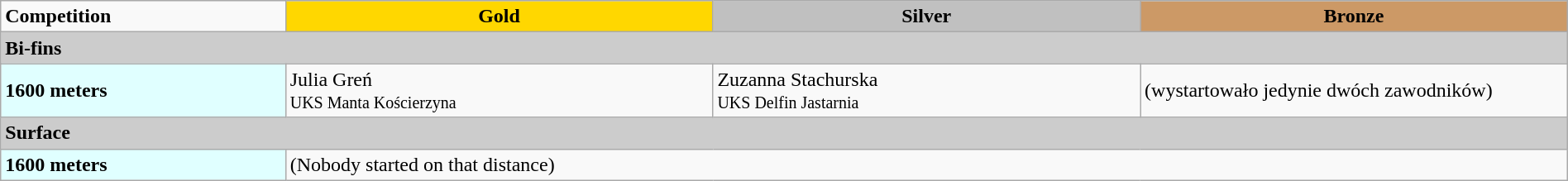<table class="wikitable" style="font-size:100%" width="100%">
<tr>
<td width="14%"><strong>Competition</strong></td>
<td align="center" bgcolor="gold" width="21%"><strong>Gold</strong></td>
<td align="center" bgcolor="silver" width="21%"><strong>Silver</strong></td>
<td align="center" bgcolor="CC9966" width="21%"><strong>Bronze</strong></td>
</tr>
<tr bgcolor="#cccccc">
<td colspan="4"><strong>Bi-fins</strong></td>
</tr>
<tr>
<td bgcolor="E0FFFF"><strong>1600 meters</strong></td>
<td>Julia Greń<br><small>UKS Manta Kościerzyna</small></td>
<td>Zuzanna Stachurska<br><small>UKS Delfin Jastarnia</small></td>
<td>(wystartowało jedynie dwóch zawodników)</td>
</tr>
<tr bgcolor="#cccccc">
<td colspan="4"><strong>Surface</strong></td>
</tr>
<tr>
<td bgcolor="E0FFFF"><strong>1600 meters</strong></td>
<td colspan="3">(Nobody started on that distance)</td>
</tr>
</table>
